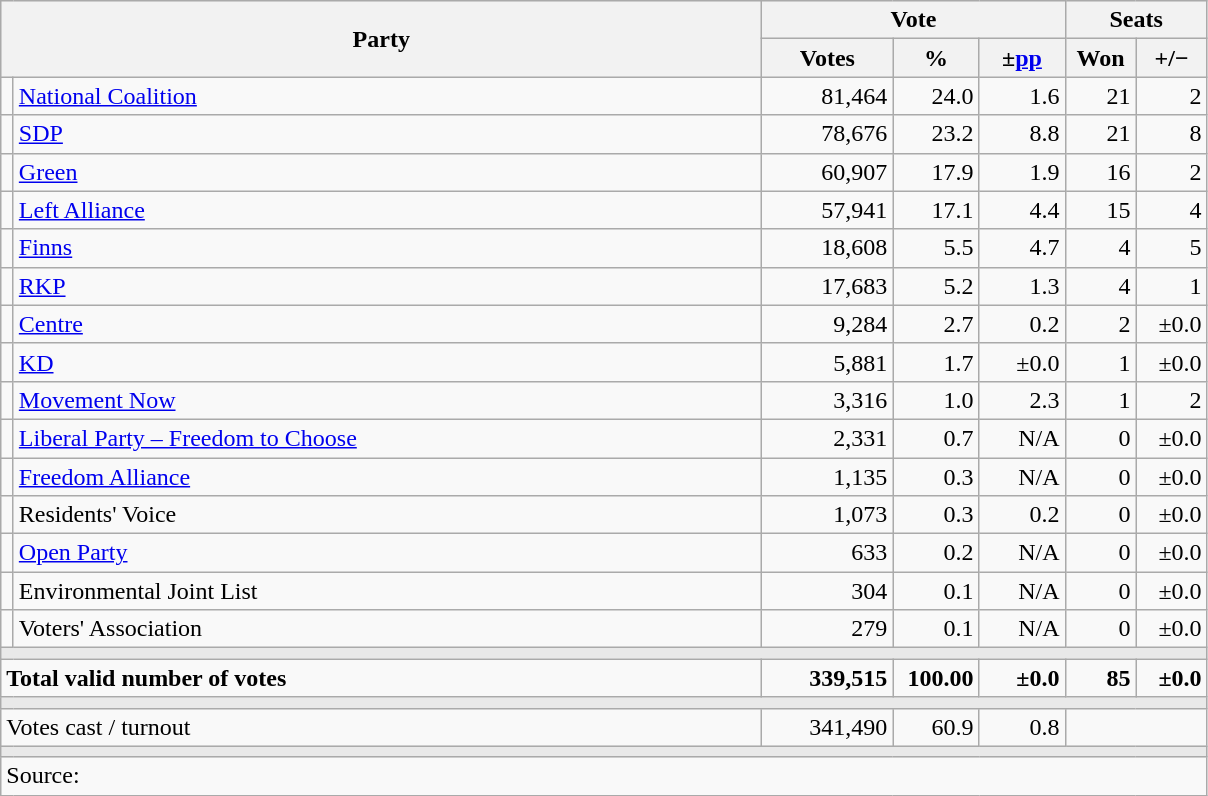<table class="wikitable" style="text-align:right; font-size:100%;">
<tr bgcolor="#E9E9E9" align="center">
<th align="left" rowspan="2" colspan="2" width="500">Party</th>
<th colspan="3">Vote</th>
<th colspan="2">Seats</th>
</tr>
<tr bgcolor="#E9E9E9" align="center">
<th width="80">Votes</th>
<th width="50">%</th>
<th width="50">±<a href='#'>pp</a></th>
<th width="40">Won</th>
<th width="40">+/−</th>
</tr>
<tr>
<td bgcolor=></td>
<td align="left"><a href='#'>National Coalition</a></td>
<td>81,464</td>
<td>24.0</td>
<td>1.6</td>
<td>21</td>
<td>2</td>
</tr>
<tr>
<td width="1" bgcolor=></td>
<td align="left"><a href='#'>SDP</a></td>
<td>78,676</td>
<td>23.2</td>
<td>8.8</td>
<td>21</td>
<td>8</td>
</tr>
<tr>
<td bgcolor=></td>
<td align="left"><a href='#'>Green</a></td>
<td>60,907</td>
<td>17.9</td>
<td>1.9</td>
<td>16</td>
<td>2</td>
</tr>
<tr>
<td bgcolor=></td>
<td align="left"><a href='#'>Left Alliance</a></td>
<td>57,941</td>
<td>17.1</td>
<td>4.4</td>
<td>15</td>
<td>4</td>
</tr>
<tr>
<td bgcolor=></td>
<td align="left"><a href='#'>Finns</a></td>
<td>18,608</td>
<td>5.5</td>
<td>4.7</td>
<td>4</td>
<td>5</td>
</tr>
<tr>
<td bgcolor=></td>
<td align="left"><a href='#'>RKP</a></td>
<td>17,683</td>
<td>5.2</td>
<td>1.3</td>
<td>4</td>
<td>1</td>
</tr>
<tr>
<td bgcolor=></td>
<td align="left"><a href='#'>Centre</a></td>
<td>9,284</td>
<td>2.7</td>
<td>0.2</td>
<td>2</td>
<td>±0.0</td>
</tr>
<tr>
<td bgcolor=></td>
<td align="left"><a href='#'>KD</a></td>
<td>5,881</td>
<td>1.7</td>
<td>±0.0</td>
<td>1</td>
<td>±0.0</td>
</tr>
<tr>
<td bgcolor=></td>
<td align="left"><a href='#'>Movement Now</a></td>
<td>3,316</td>
<td>1.0</td>
<td>2.3</td>
<td>1</td>
<td>2</td>
</tr>
<tr>
<td bgcolor=></td>
<td align="left"><a href='#'>Liberal Party – Freedom to Choose</a></td>
<td>2,331</td>
<td>0.7</td>
<td>N/A</td>
<td>0</td>
<td>±0.0</td>
</tr>
<tr>
<td bgcolor=></td>
<td align="left"><a href='#'>Freedom Alliance</a></td>
<td>1,135</td>
<td>0.3</td>
<td>N/A</td>
<td>0</td>
<td>±0.0</td>
</tr>
<tr>
<td bgcolor=></td>
<td align="left">Residents' Voice</td>
<td>1,073</td>
<td>0.3</td>
<td>0.2</td>
<td>0</td>
<td>±0.0</td>
</tr>
<tr>
<td bgcolor=></td>
<td align="left"><a href='#'>Open Party</a></td>
<td>633</td>
<td>0.2</td>
<td>N/A</td>
<td>0</td>
<td>±0.0</td>
</tr>
<tr>
<td bgcolor=></td>
<td align="left">Environmental Joint List</td>
<td>304</td>
<td>0.1</td>
<td>N/A</td>
<td>0</td>
<td>±0.0</td>
</tr>
<tr>
<td bgcolor=></td>
<td align="left">Voters' Association</td>
<td>279</td>
<td>0.1</td>
<td>N/A</td>
<td>0</td>
<td>±0.0</td>
</tr>
<tr>
<td colspan="7" bgcolor="#E9E9E9"></td>
</tr>
<tr style="font-weight:bold;">
<td align="left" colspan="2">Total valid number of votes</td>
<td>339,515</td>
<td>100.00</td>
<td>±0.0</td>
<td>85</td>
<td>±0.0</td>
</tr>
<tr>
<td colspan="7" bgcolor="#E9E9E9"></td>
</tr>
<tr>
<td align="left" colspan="2">Votes cast / turnout</td>
<td>341,490</td>
<td>60.9</td>
<td>0.8</td>
</tr>
<tr style="font-weight:bold;">
<td colspan="7" bgcolor="#E9E9E9"></td>
</tr>
<tr>
<td align="left" colspan="7">Source: </td>
</tr>
</table>
